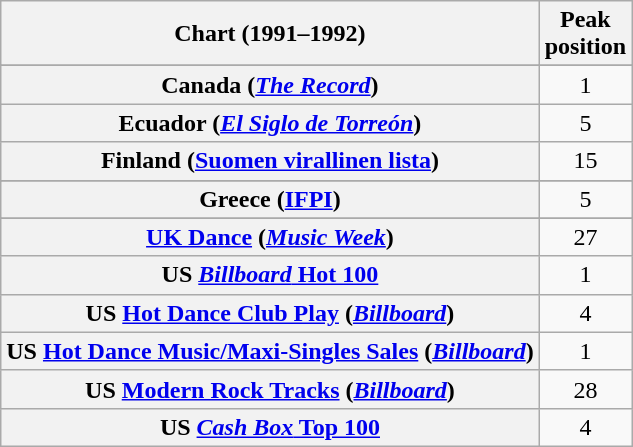<table class="wikitable sortable plainrowheaders" style="text-align:center">
<tr>
<th>Chart (1991–1992)</th>
<th>Peak<br>position</th>
</tr>
<tr>
</tr>
<tr>
</tr>
<tr>
</tr>
<tr>
</tr>
<tr>
</tr>
<tr>
<th scope="row">Canada (<a href='#'><em>The Record</em></a>)</th>
<td>1</td>
</tr>
<tr>
<th scope="row">Ecuador (<em><a href='#'>El Siglo de Torreón</a></em>)</th>
<td>5</td>
</tr>
<tr>
<th scope="row">Finland (<a href='#'>Suomen virallinen lista</a>)</th>
<td>15</td>
</tr>
<tr>
</tr>
<tr>
<th scope="row">Greece (<a href='#'>IFPI</a>)</th>
<td>5</td>
</tr>
<tr>
</tr>
<tr>
</tr>
<tr>
</tr>
<tr>
</tr>
<tr>
</tr>
<tr>
</tr>
<tr>
</tr>
<tr>
<th scope="row"><a href='#'>UK Dance</a> (<em><a href='#'>Music Week</a></em>)</th>
<td>27</td>
</tr>
<tr>
<th scope="row">US <a href='#'><em>Billboard</em> Hot 100</a></th>
<td>1</td>
</tr>
<tr>
<th scope="row">US <a href='#'>Hot Dance Club Play</a> (<em><a href='#'>Billboard</a></em>)</th>
<td>4</td>
</tr>
<tr>
<th scope="row">US <a href='#'>Hot Dance Music/Maxi-Singles Sales</a> (<em><a href='#'>Billboard</a></em>)</th>
<td>1</td>
</tr>
<tr>
<th scope="row">US <a href='#'>Modern Rock Tracks</a> (<em><a href='#'>Billboard</a></em>)</th>
<td>28</td>
</tr>
<tr>
<th scope="row">US <a href='#'><em>Cash Box</em> Top 100</a></th>
<td>4</td>
</tr>
</table>
